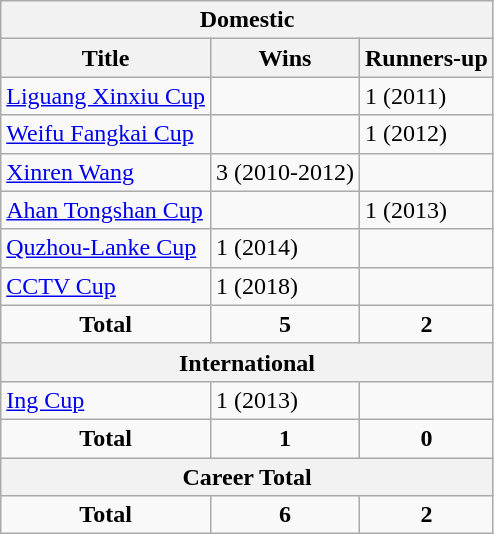<table class="wikitable">
<tr>
<th colspan=3>Domestic</th>
</tr>
<tr>
<th>Title</th>
<th>Wins</th>
<th>Runners-up</th>
</tr>
<tr>
<td><a href='#'>Liguang Xinxiu Cup</a></td>
<td></td>
<td>1 (2011)</td>
</tr>
<tr>
<td><a href='#'>Weifu Fangkai Cup</a></td>
<td></td>
<td>1 (2012)</td>
</tr>
<tr>
<td><a href='#'>Xinren Wang</a></td>
<td>3 (2010-2012)</td>
<td></td>
</tr>
<tr>
<td><a href='#'>Ahan Tongshan Cup</a></td>
<td></td>
<td>1 (2013)</td>
</tr>
<tr>
<td><a href='#'>Quzhou-Lanke Cup</a></td>
<td>1 (2014)</td>
<td></td>
</tr>
<tr>
<td><a href='#'>CCTV Cup</a></td>
<td>1 (2018)</td>
<td></td>
</tr>
<tr align="center">
<td><strong>Total</strong></td>
<td><strong>5</strong></td>
<td><strong>2</strong></td>
</tr>
<tr>
<th colspan=3>International</th>
</tr>
<tr>
<td><a href='#'>Ing Cup</a></td>
<td>1 (2013)</td>
<td></td>
</tr>
<tr align="center">
<td><strong>Total</strong></td>
<td><strong>1</strong></td>
<td><strong>0</strong></td>
</tr>
<tr>
<th colspan=3>Career Total</th>
</tr>
<tr align="center">
<td><strong>Total</strong></td>
<td><strong>6</strong></td>
<td><strong>2</strong></td>
</tr>
</table>
